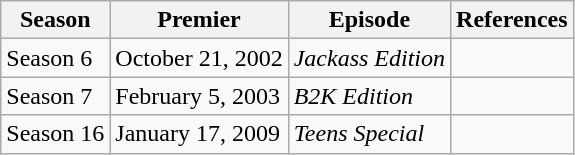<table class="wikitable">
<tr>
<th>Season</th>
<th>Premier</th>
<th>Episode</th>
<th>References</th>
</tr>
<tr>
<td>Season 6</td>
<td>October 21, 2002</td>
<td><em>Jackass Edition</em></td>
<td></td>
</tr>
<tr>
<td>Season 7</td>
<td>February 5, 2003</td>
<td><em>B2K Edition</em></td>
<td></td>
</tr>
<tr>
<td>Season 16</td>
<td>January 17, 2009</td>
<td><em>Teens Special</em></td>
<td></td>
</tr>
</table>
